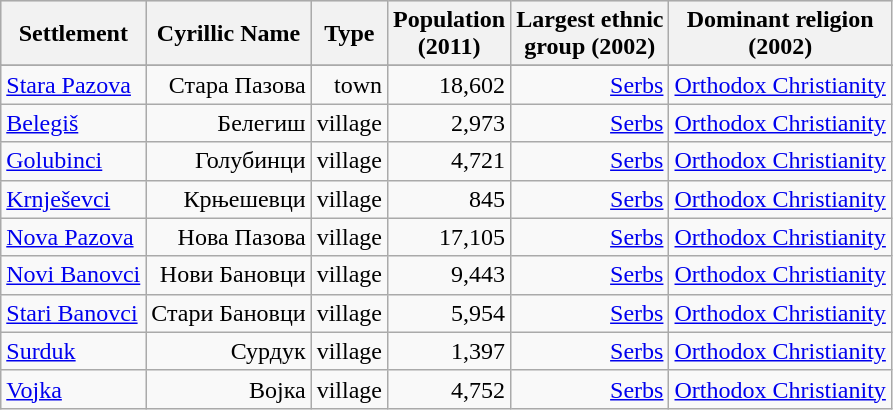<table class="wikitable" style="text-align: right;">
<tr bgcolor="#e0e0e0">
<th rowspan="1">Settlement</th>
<th colspan="1">Cyrillic Name</th>
<th colspan="1">Type</th>
<th colspan="1">Population<br>(2011)</th>
<th colspan="1">Largest ethnic<br>group (2002)</th>
<th colspan="1">Dominant religion<br>(2002)</th>
</tr>
<tr bgcolor="#e0e0e0">
</tr>
<tr>
<td align="left"><a href='#'>Stara Pazova</a></td>
<td>Стара Пазова</td>
<td>town</td>
<td>18,602</td>
<td><a href='#'>Serbs</a></td>
<td><a href='#'>Orthodox Christianity</a></td>
</tr>
<tr>
<td align="left"><a href='#'>Belegiš</a></td>
<td>Белегиш</td>
<td>village</td>
<td>2,973</td>
<td><a href='#'>Serbs</a></td>
<td><a href='#'>Orthodox Christianity</a></td>
</tr>
<tr>
<td align="left"><a href='#'>Golubinci</a></td>
<td>Голубинци</td>
<td>village</td>
<td>4,721</td>
<td><a href='#'>Serbs</a></td>
<td><a href='#'>Orthodox Christianity</a></td>
</tr>
<tr>
<td align="left"><a href='#'>Krnješevci</a></td>
<td>Крњешевци</td>
<td>village</td>
<td>845</td>
<td><a href='#'>Serbs</a></td>
<td><a href='#'>Orthodox Christianity</a></td>
</tr>
<tr>
<td align="left"><a href='#'>Nova Pazova</a></td>
<td>Нова Пазова</td>
<td>village</td>
<td>17,105</td>
<td><a href='#'>Serbs</a></td>
<td><a href='#'>Orthodox Christianity</a></td>
</tr>
<tr>
<td align="left"><a href='#'>Novi Banovci</a></td>
<td>Нови Бановци</td>
<td>village</td>
<td>9,443</td>
<td><a href='#'>Serbs</a></td>
<td><a href='#'>Orthodox Christianity</a></td>
</tr>
<tr>
<td align="left"><a href='#'>Stari Banovci</a></td>
<td>Стари Бановци</td>
<td>village</td>
<td>5,954</td>
<td><a href='#'>Serbs</a></td>
<td><a href='#'>Orthodox Christianity</a></td>
</tr>
<tr>
<td align="left"><a href='#'>Surduk</a></td>
<td>Сурдук</td>
<td>village</td>
<td>1,397</td>
<td><a href='#'>Serbs</a></td>
<td><a href='#'>Orthodox Christianity</a></td>
</tr>
<tr>
<td align="left"><a href='#'>Vojka</a></td>
<td>Војка</td>
<td>village</td>
<td>4,752</td>
<td><a href='#'>Serbs</a></td>
<td><a href='#'>Orthodox Christianity</a></td>
</tr>
</table>
